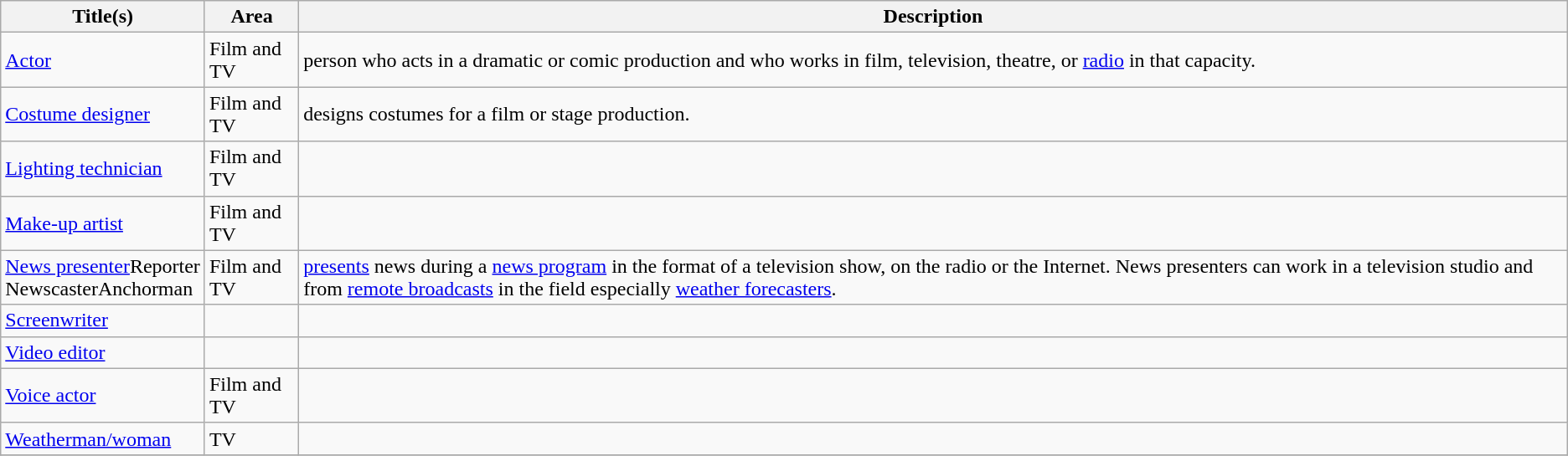<table class="wikitable sortable">
<tr>
<th>Title(s)</th>
<th>Area</th>
<th>Description</th>
</tr>
<tr>
<td nowrap><a href='#'>Actor</a></td>
<td>Film and TV</td>
<td>person who acts in a dramatic or comic production and who works in film, television, theatre, or <a href='#'>radio</a> in that capacity.</td>
</tr>
<tr>
<td><a href='#'>Costume designer</a></td>
<td>Film and TV</td>
<td>designs costumes for a film or stage production.</td>
</tr>
<tr>
<td><a href='#'>Lighting technician</a></td>
<td>Film and TV</td>
<td></td>
</tr>
<tr>
<td><a href='#'>Make-up artist</a></td>
<td>Film and TV</td>
<td></td>
</tr>
<tr>
<td nowrap><a href='#'>News presenter</a>Reporter<br>NewscasterAnchorman</td>
<td>Film and TV</td>
<td><a href='#'>presents</a> news during a <a href='#'>news program</a> in the format of a television show, on the radio or the Internet. News presenters can work in a television studio and from <a href='#'>remote broadcasts</a> in the field especially <a href='#'>weather forecasters</a>.</td>
</tr>
<tr>
<td><a href='#'>Screenwriter</a></td>
<td></td>
<td></td>
</tr>
<tr>
<td><a href='#'>Video editor</a></td>
<td></td>
<td></td>
</tr>
<tr>
<td><a href='#'>Voice actor</a></td>
<td>Film and TV</td>
<td></td>
</tr>
<tr>
<td><a href='#'>Weatherman/woman</a></td>
<td>TV</td>
<td></td>
</tr>
<tr>
</tr>
</table>
